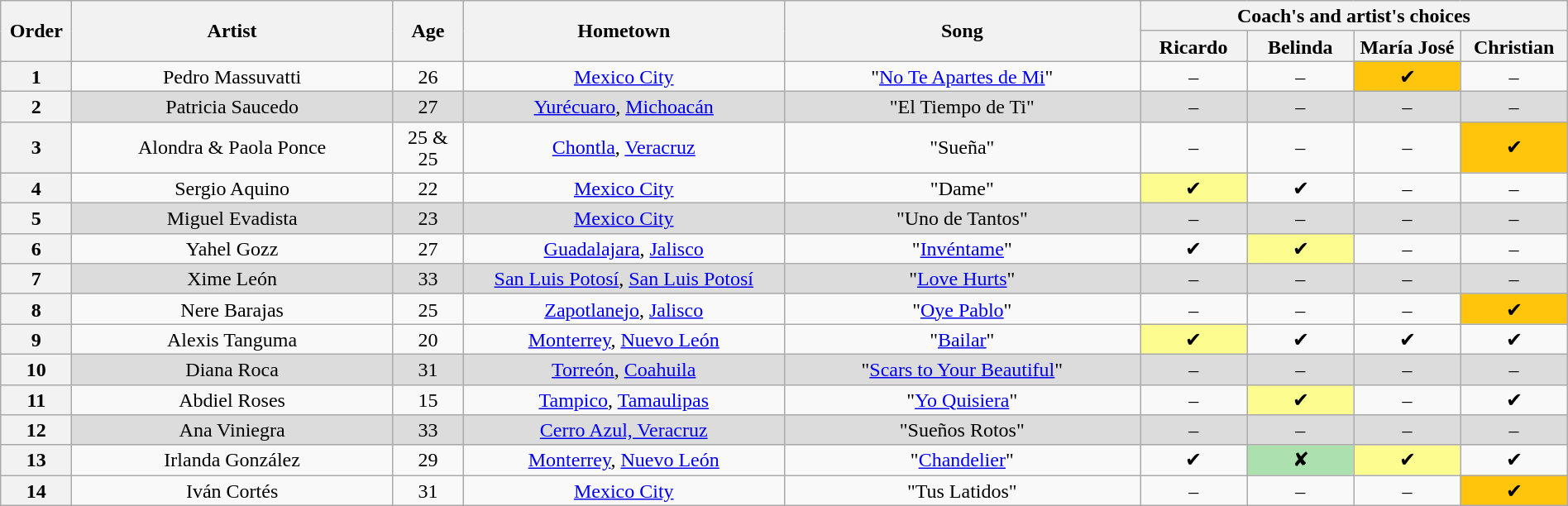<table class="wikitable" style="text-align:center; line-height:17px; width:100%">
<tr>
<th scope="col" rowspan="2" style="width:04%">Order</th>
<th scope="col" rowspan="2" style="width:18%">Artist</th>
<th scope="col" rowspan="2" style="width:04%">Age</th>
<th scope="col" rowspan="2" style="width:18%">Hometown</th>
<th scope="col" rowspan="2" style="width:20%">Song</th>
<th scope="col" colspan="4" style="width:24%">Coach's and artist's choices</th>
</tr>
<tr>
<th style="width:06%">Ricardo</th>
<th style="width:06%">Belinda</th>
<th style="width:06%">María José</th>
<th style="width:06%">Christian</th>
</tr>
<tr>
<th>1</th>
<td>Pedro Massuvatti</td>
<td>26</td>
<td><a href='#'>Mexico City</a></td>
<td>"<a href='#'>No Te Apartes de Mi</a>"</td>
<td>–</td>
<td>–</td>
<td style="background:#ffc40c">✔</td>
<td>–</td>
</tr>
<tr style="background:#dcdcdc">
<th>2</th>
<td>Patricia Saucedo</td>
<td>27</td>
<td><a href='#'>Yurécuaro</a>, <a href='#'>Michoacán</a></td>
<td>"El Tiempo de Ti"</td>
<td>–</td>
<td>–</td>
<td>–</td>
<td>–</td>
</tr>
<tr>
<th>3</th>
<td>Alondra & Paola Ponce</td>
<td>25 & 25</td>
<td><a href='#'>Chontla</a>, <a href='#'>Veracruz</a></td>
<td>"Sueña"</td>
<td>–</td>
<td>–</td>
<td>–</td>
<td style="background:#ffc40c">✔</td>
</tr>
<tr>
<th>4</th>
<td>Sergio Aquino</td>
<td>22</td>
<td><a href='#'>Mexico City</a></td>
<td>"Dame"</td>
<td style="background:#fdfc8f">✔</td>
<td>✔</td>
<td>–</td>
<td>–</td>
</tr>
<tr style="background:#dcdcdc">
<th>5</th>
<td>Miguel Evadista</td>
<td>23</td>
<td><a href='#'>Mexico City</a></td>
<td>"Uno de Tantos"</td>
<td>–</td>
<td>–</td>
<td>–</td>
<td>–</td>
</tr>
<tr>
<th>6</th>
<td>Yahel Gozz</td>
<td>27</td>
<td><a href='#'>Guadalajara</a>, <a href='#'>Jalisco</a></td>
<td>"<a href='#'>Invéntame</a>"</td>
<td>✔</td>
<td style="background:#fdfc8f">✔</td>
<td>–</td>
<td>–</td>
</tr>
<tr style="background:#dcdcdc">
<th>7</th>
<td>Xime León</td>
<td>33</td>
<td><a href='#'>San Luis Potosí</a>, <a href='#'>San Luis Potosí</a></td>
<td>"<a href='#'>Love Hurts</a>"</td>
<td>–</td>
<td>–</td>
<td>–</td>
<td>–</td>
</tr>
<tr>
<th>8</th>
<td>Nere Barajas</td>
<td>25</td>
<td><a href='#'>Zapotlanejo</a>, <a href='#'>Jalisco</a></td>
<td>"<a href='#'>Oye Pablo</a>"</td>
<td>–</td>
<td>–</td>
<td>–</td>
<td style="background:#ffc40c">✔</td>
</tr>
<tr>
<th>9</th>
<td>Alexis Tanguma</td>
<td>20</td>
<td><a href='#'>Monterrey</a>, <a href='#'>Nuevo León</a></td>
<td>"<a href='#'>Bailar</a>"</td>
<td style="background:#fdfc8f">✔</td>
<td>✔</td>
<td>✔</td>
<td>✔</td>
</tr>
<tr style="background:#dcdcdc">
<th>10</th>
<td>Diana Roca</td>
<td>31</td>
<td><a href='#'>Torreón</a>, <a href='#'>Coahuila</a></td>
<td>"<a href='#'>Scars to Your Beautiful</a>"</td>
<td>–</td>
<td>–</td>
<td>–</td>
<td>–</td>
</tr>
<tr>
<th>11</th>
<td>Abdiel Roses</td>
<td>15</td>
<td><a href='#'>Tampico</a>, <a href='#'>Tamaulipas</a></td>
<td>"<a href='#'>Yo Quisiera</a>"</td>
<td>–</td>
<td style="background:#fdfc8f">✔</td>
<td>–</td>
<td>✔</td>
</tr>
<tr style="background:#dcdcdc">
<th>12</th>
<td>Ana Viniegra</td>
<td>33</td>
<td><a href='#'>Cerro Azul, Veracruz</a></td>
<td>"Sueños Rotos"</td>
<td>–</td>
<td>–</td>
<td>–</td>
<td>–</td>
</tr>
<tr>
<th>13</th>
<td>Irlanda González</td>
<td>29</td>
<td><a href='#'>Monterrey</a>, <a href='#'>Nuevo León</a></td>
<td>"<a href='#'>Chandelier</a>"</td>
<td>✔</td>
<td style="background:#ace1af">✘</td>
<td style="background:#fdfc8f">✔</td>
<td>✔</td>
</tr>
<tr>
<th>14</th>
<td>Iván Cortés</td>
<td>31</td>
<td><a href='#'>Mexico City</a></td>
<td>"Tus Latidos"</td>
<td>–</td>
<td>–</td>
<td>–</td>
<td style="background:#ffc40c">✔</td>
</tr>
</table>
